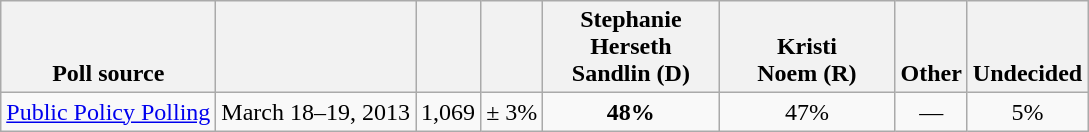<table class="wikitable" style="text-align:center">
<tr valign= bottom>
<th>Poll source</th>
<th></th>
<th></th>
<th></th>
<th style="width:110px;">Stephanie Herseth<br>Sandlin (D)</th>
<th style="width:110px;">Kristi<br>Noem (R)</th>
<th>Other</th>
<th>Undecided</th>
</tr>
<tr>
<td align=left><a href='#'>Public Policy Polling</a></td>
<td>March 18–19, 2013</td>
<td>1,069</td>
<td>± 3%</td>
<td><strong>48%</strong></td>
<td>47%</td>
<td>—</td>
<td>5%</td>
</tr>
</table>
